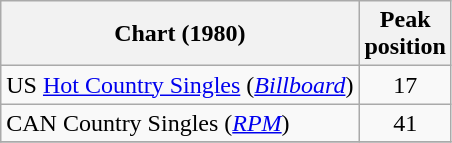<table class="wikitable sortable">
<tr>
<th align="left">Chart (1980)</th>
<th align="center">Peak<br>position</th>
</tr>
<tr>
<td align="left">US <a href='#'>Hot Country Singles</a> (<em><a href='#'>Billboard</a></em>)</td>
<td align="center">17</td>
</tr>
<tr>
<td align="left">CAN Country Singles (<em><a href='#'>RPM</a></em>)</td>
<td align="center">41</td>
</tr>
<tr>
</tr>
</table>
